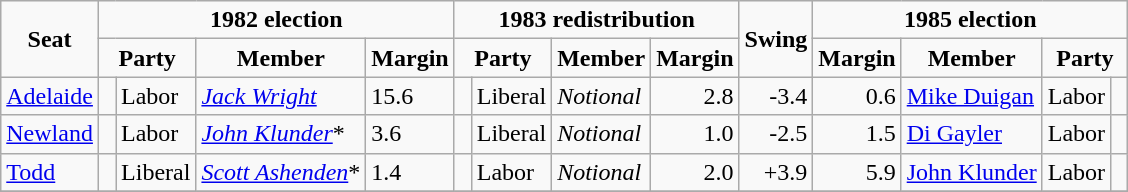<table class="wikitable">
<tr style="text-align:center">
<td rowspan="2"><strong>Seat</strong></td>
<td colspan="4"><strong>1982 election</strong></td>
<td colspan="4"><strong>1983 redistribution</strong></td>
<td rowspan="2"><strong>Swing</strong></td>
<td colspan="4"><strong>1985 election</strong></td>
</tr>
<tr style="text-align:center">
<td colspan="2"><strong>Party</strong></td>
<td><strong>Member</strong></td>
<td><strong>Margin</strong></td>
<td colspan="2"><strong>Party</strong></td>
<td><strong>Member</strong></td>
<td><strong>Margin</strong></td>
<td><strong>Margin</strong></td>
<td><strong>Member</strong></td>
<td colspan="2"><strong>Party</strong></td>
</tr>
<tr>
<td><a href='#'>Adelaide</a></td>
<td> </td>
<td>Labor</td>
<td><em><a href='#'>Jack Wright</a></em></td>
<td>15.6</td>
<td> </td>
<td>Liberal</td>
<td><em>Notional</em></td>
<td style="text-align:right;">2.8</td>
<td style="text-align:right;">-3.4</td>
<td style="text-align:right;">0.6</td>
<td><a href='#'>Mike Duigan</a></td>
<td>Labor</td>
<td> </td>
</tr>
<tr>
<td><a href='#'>Newland</a></td>
<td> </td>
<td>Labor</td>
<td><em><a href='#'>John Klunder</a></em>*</td>
<td>3.6</td>
<td> </td>
<td>Liberal</td>
<td><em>Notional</em></td>
<td style="text-align:right;">1.0</td>
<td style="text-align:right;">-2.5</td>
<td style="text-align:right;">1.5</td>
<td><a href='#'>Di Gayler</a></td>
<td>Labor</td>
<td> </td>
</tr>
<tr>
<td><a href='#'>Todd</a></td>
<td> </td>
<td>Liberal</td>
<td><em><a href='#'>Scott Ashenden</a></em>*</td>
<td>1.4</td>
<td> </td>
<td>Labor</td>
<td><em>Notional</em></td>
<td style="text-align:right;">2.0</td>
<td style="text-align:right;">+3.9</td>
<td style="text-align:right;">5.9</td>
<td><a href='#'>John Klunder</a></td>
<td>Labor</td>
<td> </td>
</tr>
<tr>
</tr>
</table>
